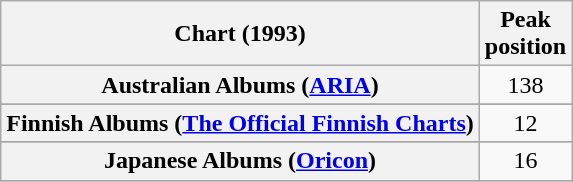<table class="wikitable sortable plainrowheaders">
<tr>
<th>Chart (1993)</th>
<th>Peak<br>position</th>
</tr>
<tr>
<th scope="row">Australian Albums (<a href='#'>ARIA</a>)</th>
<td align="center">138</td>
</tr>
<tr>
</tr>
<tr>
<th scope="row">Finnish Albums (<a href='#'>The Official Finnish Charts</a>)</th>
<td align="center">12</td>
</tr>
<tr>
</tr>
<tr>
</tr>
<tr>
<th scope="row">Japanese Albums (<a href='#'>Oricon</a>)</th>
<td align="center">16</td>
</tr>
<tr>
</tr>
<tr>
</tr>
<tr>
</tr>
<tr>
</tr>
</table>
